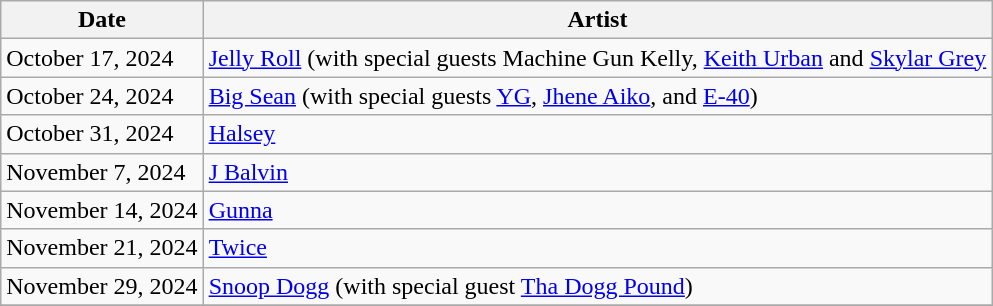<table class="wikitable sortable">
<tr>
<th scope="col" data-sort-type="usLongDate">Date</th>
<th scope="col">Artist</th>
</tr>
<tr>
<td>October 17, 2024</td>
<td><a href='#'>Jelly Roll</a> (with special guests Machine Gun Kelly, <a href='#'>Keith Urban</a> and <a href='#'>Skylar Grey</a></td>
</tr>
<tr>
<td>October 24, 2024</td>
<td><a href='#'>Big Sean</a> (with special guests <a href='#'>YG</a>, <a href='#'>Jhene Aiko</a>, and <a href='#'>E-40</a>)</td>
</tr>
<tr>
<td>October 31, 2024</td>
<td><a href='#'>Halsey</a></td>
</tr>
<tr>
<td>November 7, 2024</td>
<td><a href='#'>J Balvin</a></td>
</tr>
<tr>
<td>November 14, 2024</td>
<td><a href='#'>Gunna</a></td>
</tr>
<tr>
<td>November 21, 2024</td>
<td><a href='#'>Twice</a></td>
</tr>
<tr>
<td>November 29, 2024</td>
<td><a href='#'>Snoop Dogg</a> (with special guest <a href='#'>Tha Dogg Pound</a>)</td>
</tr>
<tr>
</tr>
</table>
